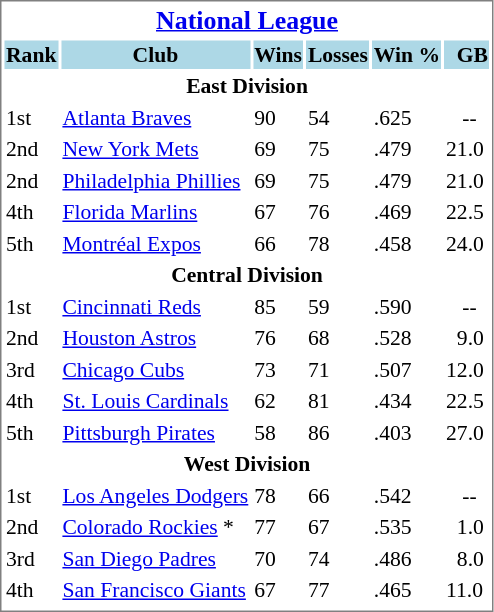<table cellpadding="1" style="width:auto;font-size: 90%; border: 1px solid gray;">
<tr align="center" style="font-size: larger;">
<th colspan=6><a href='#'>National League</a></th>
</tr>
<tr style="background:lightblue;">
<th>Rank</th>
<th>Club</th>
<th>Wins</th>
<th>Losses</th>
<th>Win %</th>
<th>  GB</th>
</tr>
<tr align="center" style="vertical-align: middle;" style="background:lightblue;">
<th colspan=6>East Division</th>
</tr>
<tr>
<td>1st</td>
<td><a href='#'>Atlanta Braves</a></td>
<td>90</td>
<td>54</td>
<td>.625</td>
<td>     --</td>
</tr>
<tr>
<td>2nd</td>
<td><a href='#'>New York Mets</a></td>
<td>69</td>
<td>75</td>
<td>.479</td>
<td>21.0</td>
</tr>
<tr>
<td>2nd</td>
<td><a href='#'>Philadelphia Phillies</a></td>
<td>69</td>
<td>75</td>
<td>.479</td>
<td>21.0</td>
</tr>
<tr>
<td>4th</td>
<td><a href='#'>Florida Marlins</a></td>
<td>67</td>
<td>76</td>
<td>.469</td>
<td>22.5</td>
</tr>
<tr>
<td>5th</td>
<td><a href='#'>Montréal Expos</a></td>
<td>66</td>
<td>78</td>
<td>.458</td>
<td>24.0</td>
</tr>
<tr align="center" style="vertical-align: middle;" style="background:lightblue;">
<th colspan=6>Central Division</th>
</tr>
<tr>
<td>1st</td>
<td><a href='#'>Cincinnati Reds</a></td>
<td>85</td>
<td>59</td>
<td>.590</td>
<td>     --</td>
</tr>
<tr>
<td>2nd</td>
<td><a href='#'>Houston Astros</a></td>
<td>76</td>
<td>68</td>
<td>.528</td>
<td>  9.0</td>
</tr>
<tr>
<td>3rd</td>
<td><a href='#'>Chicago Cubs</a></td>
<td>73</td>
<td>71</td>
<td>.507</td>
<td>12.0</td>
</tr>
<tr>
<td>4th</td>
<td><a href='#'>St. Louis Cardinals</a></td>
<td>62</td>
<td>81</td>
<td>.434</td>
<td>22.5</td>
</tr>
<tr>
<td>5th</td>
<td><a href='#'>Pittsburgh Pirates</a></td>
<td>58</td>
<td>86</td>
<td>.403</td>
<td>27.0</td>
</tr>
<tr align="center" style="vertical-align: middle;" style="background:lightblue;">
<th colspan=6>West Division</th>
</tr>
<tr>
<td>1st</td>
<td><a href='#'>Los Angeles Dodgers</a></td>
<td>78</td>
<td>66</td>
<td>.542</td>
<td>     --</td>
</tr>
<tr>
<td>2nd</td>
<td><a href='#'>Colorado Rockies</a> *</td>
<td>77</td>
<td>67</td>
<td>.535</td>
<td>  1.0</td>
</tr>
<tr>
<td>3rd</td>
<td><a href='#'>San Diego Padres</a></td>
<td>70</td>
<td>74</td>
<td>.486</td>
<td>  8.0</td>
</tr>
<tr>
<td>4th</td>
<td><a href='#'>San Francisco Giants</a></td>
<td>67</td>
<td>77</td>
<td>.465</td>
<td>11.0</td>
</tr>
<tr>
</tr>
</table>
